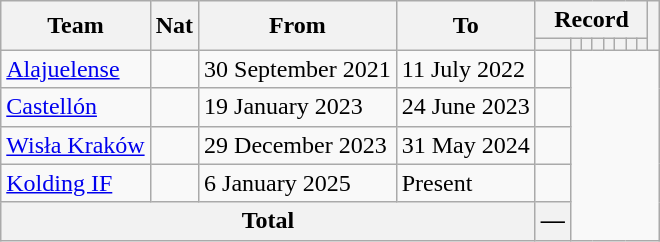<table class="wikitable" style="text-align: center">
<tr>
<th rowspan="2">Team</th>
<th rowspan="2">Nat</th>
<th rowspan="2">From</th>
<th rowspan="2">To</th>
<th colspan="8">Record</th>
<th rowspan=2></th>
</tr>
<tr>
<th></th>
<th></th>
<th></th>
<th></th>
<th></th>
<th></th>
<th></th>
<th></th>
</tr>
<tr>
<td align=left><a href='#'>Alajuelense</a></td>
<td></td>
<td align=left>30 September 2021</td>
<td align=left>11 July 2022<br></td>
<td></td>
</tr>
<tr>
<td align=left><a href='#'>Castellón</a></td>
<td></td>
<td align=left>19 January 2023</td>
<td align=left>24 June 2023<br></td>
<td></td>
</tr>
<tr>
<td align=left><a href='#'>Wisła Kraków</a></td>
<td></td>
<td align=left>29 December 2023</td>
<td align=left>31 May 2024<br></td>
<td></td>
</tr>
<tr>
<td align=left><a href='#'>Kolding IF</a></td>
<td></td>
<td align=left>6 January 2025</td>
<td align=left>Present<br></td>
<td></td>
</tr>
<tr>
<th colspan="4">Total<br></th>
<th>—</th>
</tr>
</table>
